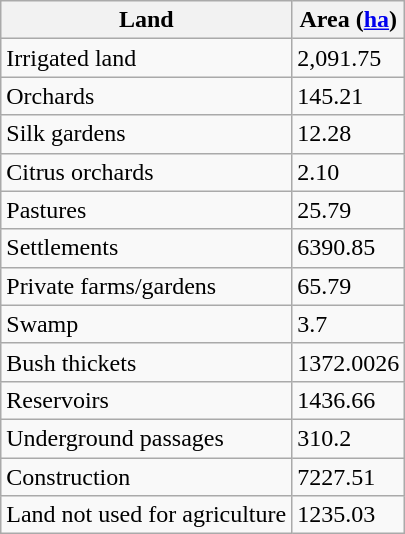<table class="wikitable">
<tr>
<th>Land</th>
<th>Area (<a href='#'>ha</a>)</th>
</tr>
<tr>
<td>Irrigated land</td>
<td>2,091.75</td>
</tr>
<tr>
<td>Orchards</td>
<td>145.21</td>
</tr>
<tr>
<td>Silk gardens</td>
<td>12.28</td>
</tr>
<tr>
<td>Citrus orchards</td>
<td>2.10</td>
</tr>
<tr>
<td>Pastures</td>
<td>25.79</td>
</tr>
<tr>
<td>Settlements</td>
<td>6390.85</td>
</tr>
<tr>
<td>Private farms/gardens</td>
<td>65.79</td>
</tr>
<tr>
<td>Swamp</td>
<td>3.7</td>
</tr>
<tr>
<td>Bush thickets</td>
<td>1372.0026</td>
</tr>
<tr>
<td>Reservoirs</td>
<td>1436.66</td>
</tr>
<tr>
<td>Underground passages</td>
<td>310.2</td>
</tr>
<tr>
<td>Construction</td>
<td>7227.51</td>
</tr>
<tr>
<td>Land not used for agriculture</td>
<td>1235.03</td>
</tr>
</table>
